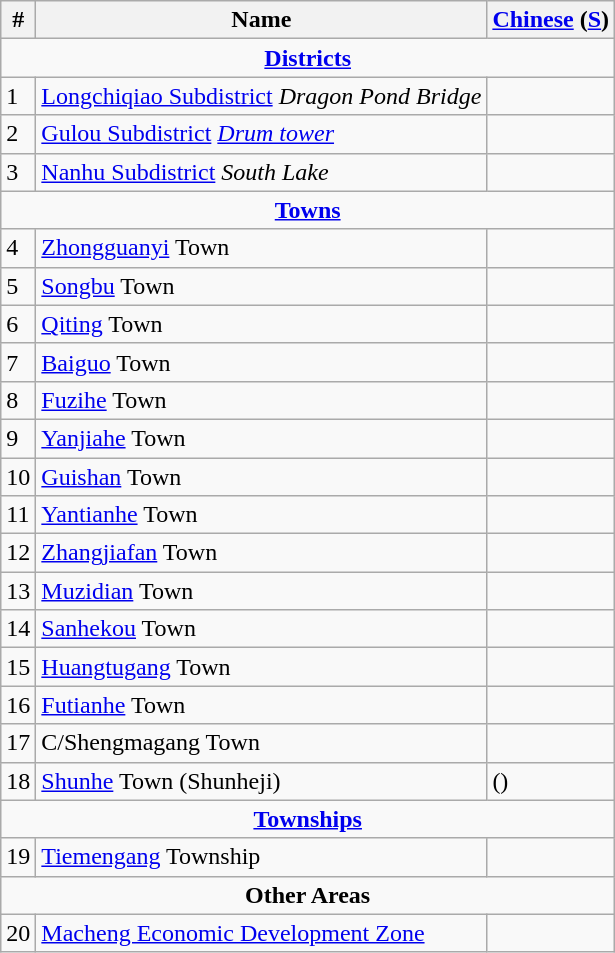<table class="wikitable sortable">
<tr>
<th>#</th>
<th>Name</th>
<th><a href='#'>Chinese</a> (<a href='#'>S</a>)</th>
</tr>
<tr>
<td style="text-align:center;" colspan="7"><strong><a href='#'>Districts</a></strong></td>
</tr>
<tr>
<td>1</td>
<td><a href='#'>Longchiqiao Subdistrict</a> <em>Dragon Pond Bridge</em></td>
<td></td>
</tr>
<tr>
<td>2</td>
<td><a href='#'>Gulou Subdistrict</a> <em><a href='#'>Drum tower</a></em></td>
<td></td>
</tr>
<tr>
<td>3</td>
<td><a href='#'>Nanhu Subdistrict</a> <em>South Lake</em></td>
<td></td>
</tr>
<tr>
<td style="text-align:center;" colspan="7"><strong><a href='#'>Towns</a></strong></td>
</tr>
<tr>
<td>4</td>
<td><a href='#'>Zhongguanyi</a> Town</td>
<td></td>
</tr>
<tr>
<td>5</td>
<td><a href='#'>Songbu</a> Town</td>
<td></td>
</tr>
<tr>
<td>6</td>
<td><a href='#'>Qiting</a> Town</td>
<td></td>
</tr>
<tr>
<td>7</td>
<td><a href='#'>Baiguo</a> Town</td>
<td></td>
</tr>
<tr>
<td>8</td>
<td><a href='#'>Fuzihe</a> Town</td>
<td></td>
</tr>
<tr>
<td>9</td>
<td><a href='#'>Yanjiahe</a> Town</td>
<td></td>
</tr>
<tr>
<td>10</td>
<td><a href='#'>Guishan</a> Town</td>
<td></td>
</tr>
<tr>
<td>11</td>
<td><a href='#'>Yantianhe</a> Town</td>
<td></td>
</tr>
<tr>
<td>12</td>
<td><a href='#'>Zhangjiafan</a> Town</td>
<td></td>
</tr>
<tr>
<td>13</td>
<td><a href='#'>Muzidian</a> Town</td>
<td></td>
</tr>
<tr>
<td>14</td>
<td><a href='#'>Sanhekou</a> Town</td>
<td></td>
</tr>
<tr>
<td>15</td>
<td><a href='#'>Huangtugang</a> Town</td>
<td></td>
</tr>
<tr>
<td>16</td>
<td><a href='#'>Futianhe</a> Town</td>
<td></td>
</tr>
<tr>
<td>17</td>
<td>C/Shengmagang Town</td>
<td></td>
</tr>
<tr>
<td>18</td>
<td><a href='#'>Shunhe</a> Town (Shunheji)</td>
<td> ()</td>
</tr>
<tr>
<td style="text-align:center;" colspan="7"><strong><a href='#'>Townships</a></strong></td>
</tr>
<tr>
<td>19</td>
<td><a href='#'>Tiemengang</a> Township</td>
<td></td>
</tr>
<tr>
<td style="text-align:center;" colspan="7"><strong>Other Areas</strong></td>
</tr>
<tr>
<td>20</td>
<td><a href='#'>Macheng Economic Development Zone</a></td>
<td></td>
</tr>
</table>
